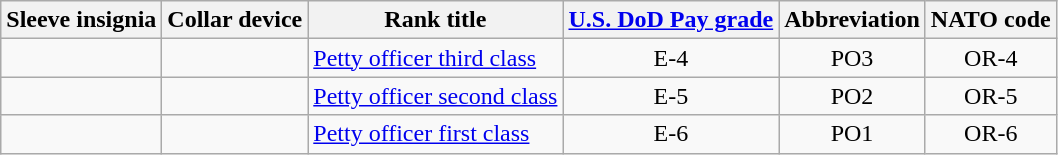<table class="wikitable">
<tr>
<th>Sleeve insignia</th>
<th>Collar device</th>
<th>Rank title</th>
<th><a href='#'>U.S. DoD Pay grade</a></th>
<th>Abbreviation</th>
<th>NATO code</th>
</tr>
<tr>
<td align="center"></td>
<td align="center"></td>
<td><a href='#'>Petty officer third class</a></td>
<td align="center">E-4</td>
<td align="center">PO3</td>
<td align="center">OR-4</td>
</tr>
<tr>
<td align="center"></td>
<td align="center"></td>
<td><a href='#'>Petty officer second class</a></td>
<td align="center">E-5</td>
<td align="center">PO2</td>
<td align="center">OR-5</td>
</tr>
<tr>
<td align="center"></td>
<td align="center"></td>
<td><a href='#'>Petty officer first class</a></td>
<td align="center">E-6</td>
<td align="center">PO1</td>
<td align="center">OR-6</td>
</tr>
</table>
